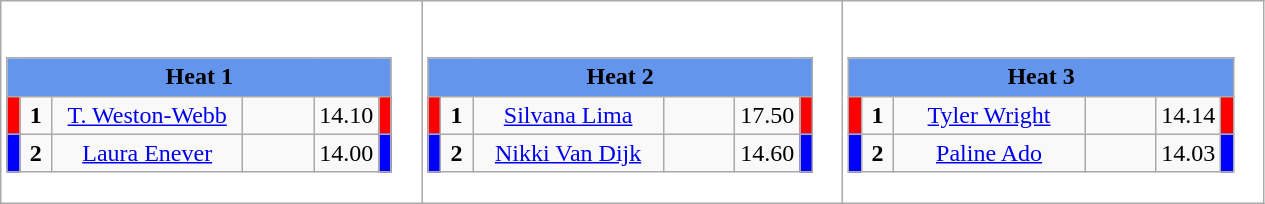<table class="wikitable" style="background:#fff;">
<tr>
<td><div><br><table class="wikitable">
<tr>
<td colspan="6"  style="text-align:center; background:#6495ed;"><strong>Heat 1</strong></td>
</tr>
<tr>
<td style="width:01px; background:#f00;"></td>
<td style="width:14px; text-align:center;"><strong>1</strong></td>
<td style="width:120px; text-align:center;"><a href='#'>T. Weston-Webb</a></td>
<td style="width:40px; text-align:center;"></td>
<td style="width:20px; text-align:center;">14.10</td>
<td style="width:01px; background:#f00;"></td>
</tr>
<tr>
<td style="width:01px; background:#00f;"></td>
<td style="width:14px; text-align:center;"><strong>2</strong></td>
<td style="width:120px; text-align:center;"><a href='#'>Laura Enever</a></td>
<td style="width:40px; text-align:center;"></td>
<td style="width:20px; text-align:center;">14.00</td>
<td style="width:01px; background:#00f;"></td>
</tr>
</table>
</div></td>
<td><div><br><table class="wikitable">
<tr>
<td colspan="6"  style="text-align:center; background:#6495ed;"><strong>Heat 2</strong></td>
</tr>
<tr>
<td style="width:01px; background:#f00;"></td>
<td style="width:14px; text-align:center;"><strong>1</strong></td>
<td style="width:120px; text-align:center;"><a href='#'>Silvana Lima</a></td>
<td style="width:40px; text-align:center;"></td>
<td style="width:20px; text-align:center;">17.50</td>
<td style="width:01px; background:#f00;"></td>
</tr>
<tr>
<td style="width:01px; background:#00f;"></td>
<td style="width:14px; text-align:center;"><strong>2</strong></td>
<td style="width:120px; text-align:center;"><a href='#'>Nikki Van Dijk</a></td>
<td style="width:40px; text-align:center;"></td>
<td style="width:20px; text-align:center;">14.60</td>
<td style="width:01px; background:#00f;"></td>
</tr>
</table>
</div></td>
<td><div><br><table class="wikitable">
<tr>
<td colspan="6"  style="text-align:center; background:#6495ed;"><strong>Heat 3</strong></td>
</tr>
<tr>
<td style="width:01px; background:#f00;"></td>
<td style="width:14px; text-align:center;"><strong>1</strong></td>
<td style="width:120px; text-align:center;"><a href='#'>Tyler Wright</a></td>
<td style="width:40px; text-align:center;"></td>
<td style="width:20px; text-align:center;">14.14</td>
<td style="width:01px; background:#f00;"></td>
</tr>
<tr>
<td style="width:01px; background:#00f;"></td>
<td style="width:14px; text-align:center;"><strong>2</strong></td>
<td style="width:120px; text-align:center;"><a href='#'>Paline Ado</a></td>
<td style="width:40px; text-align:center;"></td>
<td style="width:20px; text-align:center;">14.03</td>
<td style="width:01px; background:#00f;"></td>
</tr>
</table>
</div></td>
</tr>
</table>
